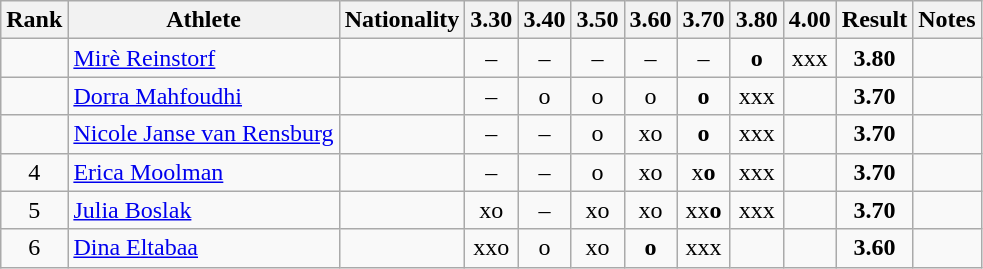<table class="wikitable sortable" style="text-align:center">
<tr>
<th>Rank</th>
<th>Athlete</th>
<th>Nationality</th>
<th>3.30</th>
<th>3.40</th>
<th>3.50</th>
<th>3.60</th>
<th>3.70</th>
<th>3.80</th>
<th>4.00</th>
<th>Result</th>
<th>Notes</th>
</tr>
<tr>
<td></td>
<td align="left"><a href='#'>Mirè Reinstorf</a></td>
<td align=left></td>
<td>–</td>
<td>–</td>
<td>–</td>
<td>–</td>
<td>–</td>
<td><strong>o</strong></td>
<td>xxx</td>
<td><strong>3.80</strong></td>
<td></td>
</tr>
<tr>
<td></td>
<td align="left"><a href='#'>Dorra Mahfoudhi</a></td>
<td align=left></td>
<td>–</td>
<td>o</td>
<td>o</td>
<td>o</td>
<td><strong>o</strong></td>
<td>xxx</td>
<td></td>
<td><strong>3.70</strong></td>
<td></td>
</tr>
<tr>
<td></td>
<td align="left"><a href='#'>Nicole Janse van Rensburg</a></td>
<td align=left></td>
<td>–</td>
<td>–</td>
<td>o</td>
<td>xo</td>
<td><strong>o</strong></td>
<td>xxx</td>
<td></td>
<td><strong>3.70</strong></td>
<td></td>
</tr>
<tr>
<td>4</td>
<td align="left"><a href='#'>Erica Moolman</a></td>
<td align=left></td>
<td>–</td>
<td>–</td>
<td>o</td>
<td>xo</td>
<td>x<strong>o</strong></td>
<td>xxx</td>
<td></td>
<td><strong>3.70</strong></td>
<td></td>
</tr>
<tr>
<td>5</td>
<td align="left"><a href='#'>Julia Boslak</a></td>
<td align=left></td>
<td>xo</td>
<td>–</td>
<td>xo</td>
<td>xo</td>
<td>xx<strong>o</strong></td>
<td>xxx</td>
<td></td>
<td><strong>3.70</strong></td>
<td></td>
</tr>
<tr>
<td>6</td>
<td align="left"><a href='#'>Dina Eltabaa</a></td>
<td align=left></td>
<td>xxo</td>
<td>o</td>
<td>xo</td>
<td><strong>o</strong></td>
<td>xxx</td>
<td></td>
<td></td>
<td><strong>3.60</strong></td>
<td></td>
</tr>
</table>
